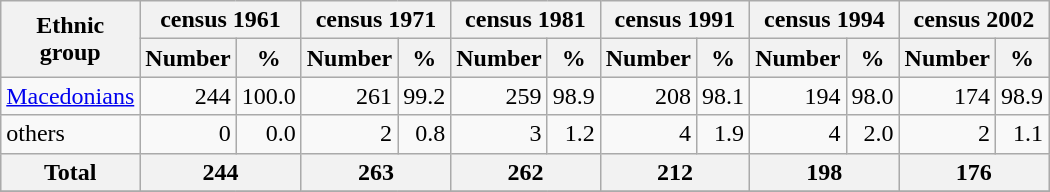<table class="wikitable">
<tr>
<th rowspan="2">Ethnic<br>group</th>
<th colspan="2">census 1961</th>
<th colspan="2">census 1971</th>
<th colspan="2">census 1981</th>
<th colspan="2">census 1991</th>
<th colspan="2">census 1994</th>
<th colspan="2">census 2002</th>
</tr>
<tr bgcolor="#e0e0e0">
<th>Number</th>
<th>%</th>
<th>Number</th>
<th>%</th>
<th>Number</th>
<th>%</th>
<th>Number</th>
<th>%</th>
<th>Number</th>
<th>%</th>
<th>Number</th>
<th>%</th>
</tr>
<tr>
<td><a href='#'>Macedonians</a></td>
<td align="right">244</td>
<td align="right">100.0</td>
<td align="right">261</td>
<td align="right">99.2</td>
<td align="right">259</td>
<td align="right">98.9</td>
<td align="right">208</td>
<td align="right">98.1</td>
<td align="right">194</td>
<td align="right">98.0</td>
<td align="right">174</td>
<td align="right">98.9</td>
</tr>
<tr>
<td>others</td>
<td align="right">0</td>
<td align="right">0.0</td>
<td align="right">2</td>
<td align="right">0.8</td>
<td align="right">3</td>
<td align="right">1.2</td>
<td align="right">4</td>
<td align="right">1.9</td>
<td align="right">4</td>
<td align="right">2.0</td>
<td align="right">2</td>
<td align="right">1.1</td>
</tr>
<tr bgcolor="#e0e0e0">
<th align="left">Total</th>
<th colspan="2">244</th>
<th colspan="2">263</th>
<th colspan="2">262</th>
<th colspan="2">212</th>
<th colspan="2">198</th>
<th colspan="2">176</th>
</tr>
<tr>
</tr>
</table>
